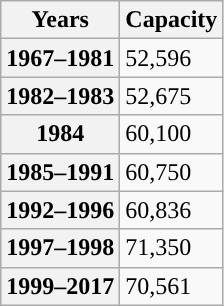<table class="wikitable">
<tr>
<th scope="row">Years</th>
<th scope="row">Capacity</th>
</tr>
<tr>
<th scope="row">1967–1981</th>
<td>52,596</td>
</tr>
<tr>
<th scope="row">1982–1983</th>
<td>52,675</td>
</tr>
<tr>
<th scope="row">1984</th>
<td>60,100</td>
</tr>
<tr>
<th scope="row">1985–1991</th>
<td>60,750</td>
</tr>
<tr>
<th scope="row">1992–1996</th>
<td>60,836</td>
</tr>
<tr>
<th scope="row">1997–1998</th>
<td>71,350</td>
</tr>
<tr>
<th scope="row">1999–2017</th>
<td>70,561</td>
</tr>
</table>
